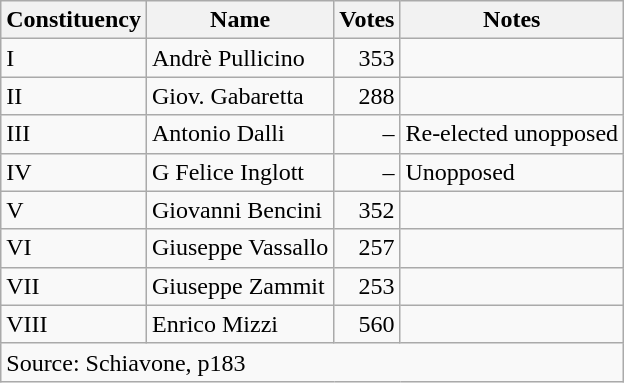<table class=wikitable style=text-align:left>
<tr>
<th>Constituency</th>
<th>Name</th>
<th>Votes</th>
<th>Notes</th>
</tr>
<tr>
<td>I</td>
<td>Andrè Pullicino</td>
<td align=right>353</td>
<td></td>
</tr>
<tr>
<td>II</td>
<td>Giov. Gabaretta</td>
<td align=right>288</td>
<td></td>
</tr>
<tr>
<td>III</td>
<td>Antonio Dalli</td>
<td align=right>–</td>
<td>Re-elected unopposed</td>
</tr>
<tr>
<td>IV</td>
<td>G Felice Inglott</td>
<td align=right>–</td>
<td>Unopposed</td>
</tr>
<tr>
<td>V</td>
<td>Giovanni Bencini</td>
<td align=right>352</td>
<td></td>
</tr>
<tr>
<td>VI</td>
<td>Giuseppe Vassallo</td>
<td align=right>257</td>
<td></td>
</tr>
<tr>
<td>VII</td>
<td>Giuseppe Zammit</td>
<td align=right>253</td>
<td></td>
</tr>
<tr>
<td>VIII</td>
<td>Enrico Mizzi</td>
<td align=right>560</td>
<td></td>
</tr>
<tr>
<td colspan=4>Source: Schiavone, p183</td>
</tr>
</table>
